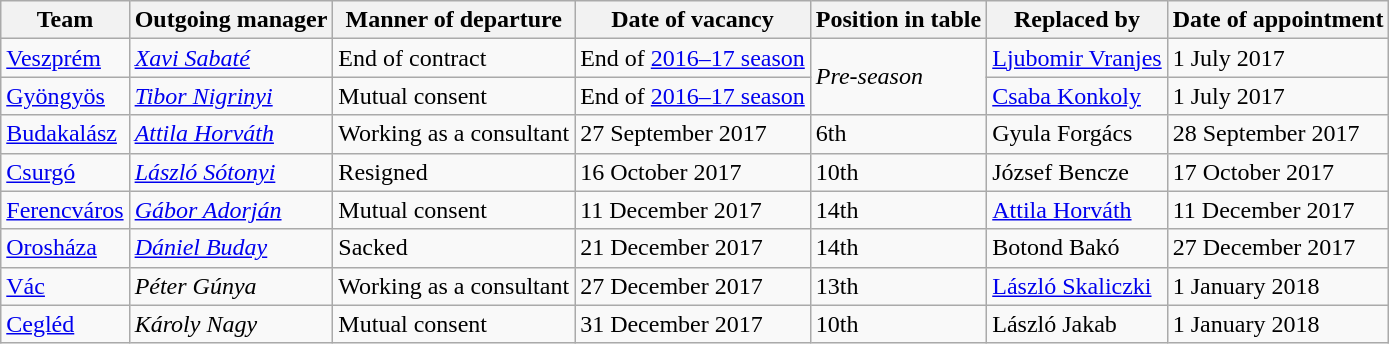<table class="wikitable sortable">
<tr>
<th>Team</th>
<th>Outgoing manager</th>
<th>Manner of departure</th>
<th>Date of vacancy</th>
<th>Position in table</th>
<th>Replaced by</th>
<th>Date of appointment</th>
</tr>
<tr>
<td align="left"><a href='#'>Veszprém</a></td>
<td align="left"> <em><a href='#'>Xavi Sabaté</a></em></td>
<td>End of contract</td>
<td>End of <a href='#'>2016–17 season</a></td>
<td rowspan=2><em>Pre-season</em></td>
<td align="left"> <a href='#'>Ljubomir Vranjes</a></td>
<td>1 July 2017</td>
</tr>
<tr>
<td align="left"><a href='#'>Gyöngyös</a></td>
<td align="left"> <em><a href='#'>Tibor Nigrinyi</a></em></td>
<td>Mutual consent</td>
<td>End of <a href='#'>2016–17 season</a></td>
<td align="left"> <a href='#'>Csaba Konkoly</a></td>
<td>1 July 2017</td>
</tr>
<tr>
<td align="left"><a href='#'>Budakalász</a></td>
<td align="left"> <em><a href='#'>Attila Horváth</a></em></td>
<td>Working as a consultant</td>
<td>27 September 2017</td>
<td>6th</td>
<td align="left"> Gyula Forgács</td>
<td>28 September 2017</td>
</tr>
<tr>
<td align="left"><a href='#'>Csurgó</a></td>
<td align="left"> <em><a href='#'>László Sótonyi</a></em></td>
<td>Resigned</td>
<td>16 October 2017</td>
<td>10th</td>
<td align="left"> József Bencze </td>
<td>17 October 2017</td>
</tr>
<tr>
<td align="left"><a href='#'>Ferencváros</a></td>
<td align="left"> <em><a href='#'>Gábor Adorján</a></em></td>
<td>Mutual consent</td>
<td>11 December 2017</td>
<td>14th</td>
<td align="left"> <a href='#'>Attila Horváth</a></td>
<td>11 December 2017</td>
</tr>
<tr>
<td align="left"><a href='#'>Orosháza</a></td>
<td align="left"> <em><a href='#'>Dániel Buday</a></em></td>
<td>Sacked</td>
<td>21 December 2017</td>
<td>14th</td>
<td align="left"> Botond Bakó</td>
<td>27 December 2017</td>
</tr>
<tr>
<td align="left"><a href='#'>Vác</a></td>
<td align="left"> <em>Péter Gúnya</em></td>
<td>Working as a consultant</td>
<td>27 December 2017</td>
<td>13th</td>
<td align="left"> <a href='#'>László Skaliczki</a></td>
<td>1 January 2018</td>
</tr>
<tr>
<td align="left"><a href='#'>Cegléd</a></td>
<td align="left"> <em>Károly Nagy</em></td>
<td>Mutual consent</td>
<td>31 December 2017</td>
<td>10th</td>
<td align="left"> László Jakab</td>
<td>1 January 2018</td>
</tr>
</table>
